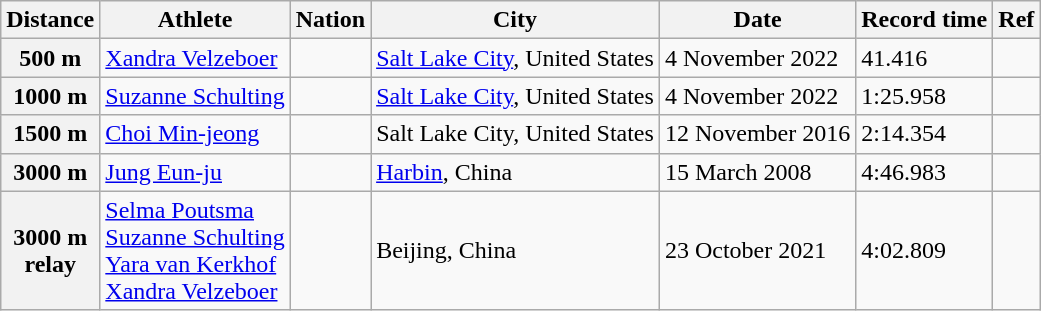<table class="wikitable">
<tr>
<th>Distance</th>
<th>Athlete</th>
<th>Nation</th>
<th>City</th>
<th>Date</th>
<th>Record time</th>
<th>Ref</th>
</tr>
<tr>
<th>500 m</th>
<td><a href='#'>Xandra Velzeboer</a></td>
<td></td>
<td><a href='#'>Salt Lake City</a>, United States</td>
<td>4 November 2022</td>
<td>41.416</td>
<td></td>
</tr>
<tr>
<th>1000 m</th>
<td><a href='#'>Suzanne Schulting</a></td>
<td></td>
<td><a href='#'>Salt Lake City</a>, United States</td>
<td>4 November 2022</td>
<td>1:25.958</td>
<td></td>
</tr>
<tr>
<th>1500 m</th>
<td><a href='#'>Choi Min-jeong</a></td>
<td></td>
<td>Salt Lake City, United States</td>
<td>12 November 2016</td>
<td>2:14.354</td>
<td></td>
</tr>
<tr>
<th>3000 m</th>
<td><a href='#'>Jung Eun-ju</a></td>
<td></td>
<td><a href='#'>Harbin</a>, China</td>
<td>15 March 2008</td>
<td>4:46.983</td>
<td></td>
</tr>
<tr>
<th>3000 m<br>relay</th>
<td><a href='#'>Selma Poutsma</a><br><a href='#'>Suzanne Schulting</a><br><a href='#'>Yara van Kerkhof</a><br><a href='#'>Xandra Velzeboer</a></td>
<td></td>
<td>Beijing, China</td>
<td>23 October 2021</td>
<td>4:02.809</td>
<td></td>
</tr>
</table>
